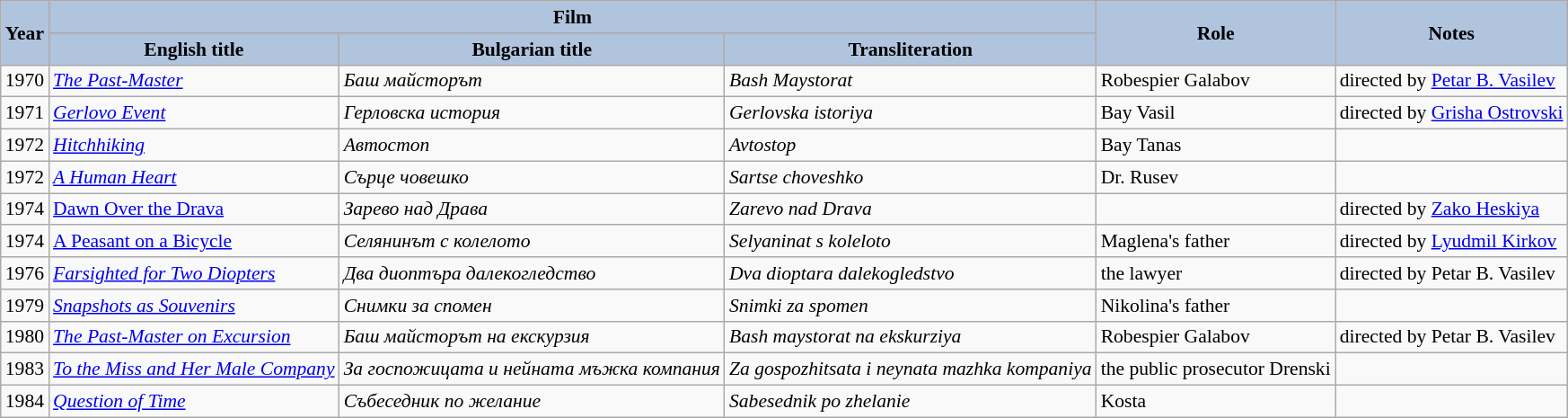<table class="wikitable" style="font-size: 90%;">
<tr>
<th rowspan="2" style="background:#B0C4DE;">Year</th>
<th colspan="3" style="background:#B0C4DE;">Film</th>
<th rowspan="2"  style="background:#B0C4DE;">Role</th>
<th rowspan="2" style="background:#B0C4DE;">Notes</th>
</tr>
<tr>
<th style="background:#B0C4DE;">English title</th>
<th style="background:#B0C4DE;">Bulgarian title</th>
<th style="background:#B0C4DE;">Transliteration</th>
</tr>
<tr>
<td rowspan="1">1970</td>
<td><em><a href='#'>The Past-Master</a></em></td>
<td><em>Баш майсторът</em></td>
<td><em>Bash Maystorat</em></td>
<td>Robespier Galabov</td>
<td>directed by <a href='#'>Petar B. Vasilev</a></td>
</tr>
<tr>
<td rowspan="1">1971</td>
<td><em><a href='#'>Gerlovo Event</a></em></td>
<td><em>Герловска история</em></td>
<td><em>Gerlovska istoriya</em></td>
<td>Bay Vasil</td>
<td>directed by <a href='#'>Grisha Ostrovski</a></td>
</tr>
<tr>
<td rowspan="1">1972</td>
<td><em><a href='#'>Hitchhiking</a></em></td>
<td><em>Автостоп</em></td>
<td><em>Avtostop</em></td>
<td>Bay Tanas</td>
<td></td>
</tr>
<tr>
<td rowspan="1">1972</td>
<td><em><a href='#'>A Human Heart</a></em></td>
<td><em>Сърце човешко</em></td>
<td><em>Sartse choveshko</em></td>
<td>Dr. Rusev</td>
<td></td>
</tr>
<tr>
<td rowspan="1">1974</td>
<td><a href='#'>Dawn Over the Drava</a></td>
<td><em>Зарево над Драва</em></td>
<td><em>Zarevo nad Drava</em></td>
<td></td>
<td>directed by <a href='#'>Zako Heskiya</a></td>
</tr>
<tr>
<td rowspan="1">1974</td>
<td><a href='#'>A Peasant on a Bicycle</a></td>
<td><em>Селянинът с колелото</em></td>
<td><em>Selyaninat s koleloto</em></td>
<td>Maglena's father</td>
<td>directed by <a href='#'>Lyudmil Kirkov</a></td>
</tr>
<tr>
<td rowspan="1">1976</td>
<td><em><a href='#'>Farsighted for Two Diopters</a></em></td>
<td><em>Два диоптъра далекогледство</em></td>
<td><em>Dva dioptara dalekogledstvo </em></td>
<td>the lawyer</td>
<td>directed by Petar B. Vasilev</td>
</tr>
<tr>
<td rowspan="1">1979</td>
<td><em><a href='#'>Snapshots as Souvenirs</a></em></td>
<td><em>Снимки за спомен</em></td>
<td><em>Snimki za spomen</em></td>
<td>Nikolina's father</td>
<td></td>
</tr>
<tr>
<td rowspan="1">1980</td>
<td><em><a href='#'>The Past-Master on Excursion</a></em></td>
<td><em>Баш майсторът на екскурзия</em></td>
<td><em>Bash maystorat na ekskurziya </em></td>
<td>Robespier Galabov</td>
<td>directed by Petar B. Vasilev</td>
</tr>
<tr>
<td rowspan="1">1983</td>
<td><em><a href='#'>To the Miss and Her Male Company</a></em></td>
<td><em>За госпожицата и нейната мъжка компания</em></td>
<td><em>Za gospozhitsata i neynata mazhka kompaniya</em></td>
<td>the public prosecutor Drenski</td>
<td></td>
</tr>
<tr>
<td rowspan="1">1984</td>
<td><em><a href='#'>Question of Time</a></em></td>
<td><em>Събеседник по желание</em></td>
<td><em>Sabesednik po zhelanie</em></td>
<td>Kosta</td>
<td></td>
</tr>
</table>
